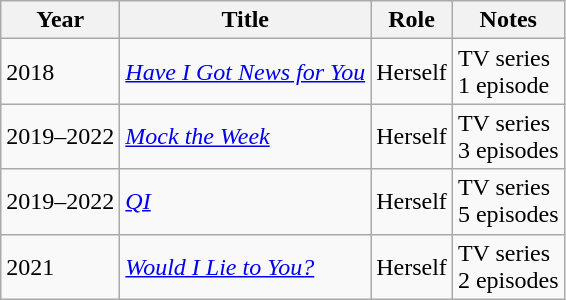<table class="wikitable">
<tr>
<th>Year</th>
<th>Title</th>
<th>Role</th>
<th>Notes</th>
</tr>
<tr>
<td>2018</td>
<td><em><a href='#'>Have I Got News for You</a></em></td>
<td>Herself</td>
<td>TV series<br>1 episode</td>
</tr>
<tr>
<td>2019–2022</td>
<td><em><a href='#'>Mock the Week</a></em></td>
<td>Herself</td>
<td>TV series<br>3 episodes</td>
</tr>
<tr>
<td>2019–2022</td>
<td><em><a href='#'>QI</a></em></td>
<td>Herself</td>
<td>TV series<br>5 episodes</td>
</tr>
<tr>
<td>2021</td>
<td><em><a href='#'>Would I Lie to You?</a></em></td>
<td>Herself</td>
<td>TV series<br>2 episodes</td>
</tr>
</table>
